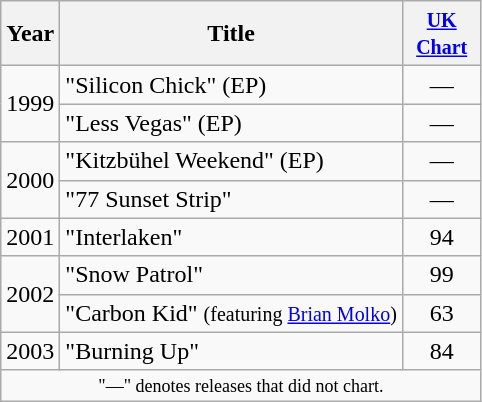<table class="wikitable">
<tr>
<th>Year</th>
<th>Title</th>
<th style="width:45px;"><small><a href='#'>UK Chart</a></small><br></th>
</tr>
<tr>
<td rowspan="2">1999</td>
<td>"Silicon Chick" (EP)</td>
<td align=center>—</td>
</tr>
<tr>
<td>"Less Vegas" (EP)</td>
<td align=center>—</td>
</tr>
<tr>
<td rowspan="2">2000</td>
<td>"Kitzbühel Weekend" (EP)</td>
<td align=center>—</td>
</tr>
<tr>
<td>"77 Sunset Strip"</td>
<td align=center>—</td>
</tr>
<tr>
<td rowspan="1">2001</td>
<td>"Interlaken"</td>
<td align=center>94</td>
</tr>
<tr>
<td rowspan="2">2002</td>
<td>"Snow Patrol"</td>
<td align=center>99</td>
</tr>
<tr>
<td>"Carbon Kid" <small>(featuring <a href='#'>Brian Molko</a>)</small></td>
<td align=center>63</td>
</tr>
<tr>
<td rowspan="1">2003</td>
<td>"Burning Up"</td>
<td align=center>84</td>
</tr>
<tr>
<td colspan="4" style="text-align:center; font-size:9pt;">"—" denotes releases that did not chart.</td>
</tr>
</table>
